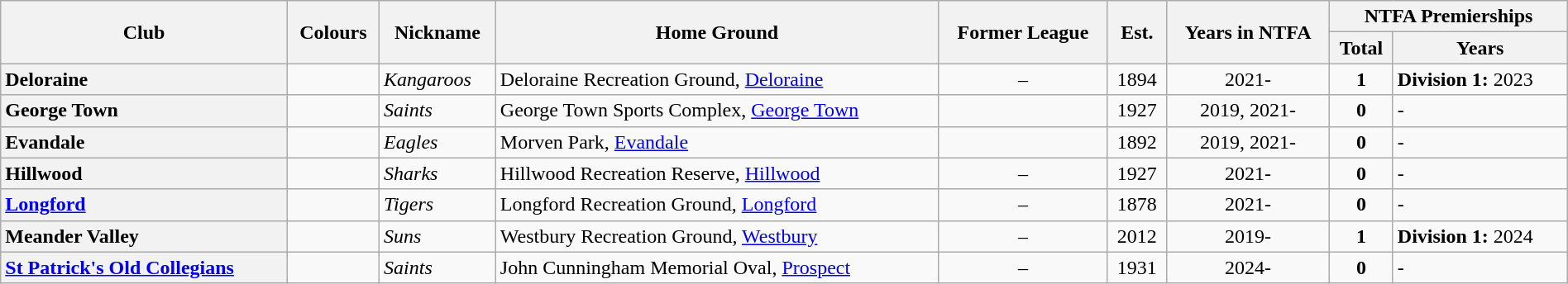<table class="wikitable sortable" style="text-align:center; width:100%">
<tr>
<th rowspan="2">Club</th>
<th rowspan="2">Colours</th>
<th rowspan="2">Nickname</th>
<th rowspan="2">Home Ground</th>
<th rowspan="2">Former League</th>
<th rowspan="2">Est.</th>
<th rowspan="2">Years in NTFA</th>
<th colspan="2">NTFA Premierships</th>
</tr>
<tr>
<th>Total</th>
<th>Years</th>
</tr>
<tr>
<th style="text-align:left">Deloraine</th>
<td></td>
<td align="left"><em>Kangaroos</em></td>
<td align="left">Deloraine Recreation Ground, <a href='#'>Deloraine</a></td>
<td>–</td>
<td>1894</td>
<td>2021-</td>
<td align="center"><strong>1</strong></td>
<td align="left"><strong>Division 1:</strong> 2023</td>
</tr>
<tr>
<th style="text-align:left">George Town</th>
<td></td>
<td align="left"><em>Saints</em></td>
<td align="left">George Town Sports Complex, <a href='#'>George Town</a></td>
<td></td>
<td>1927</td>
<td>2019, 2021-</td>
<td align="center"><strong>0</strong></td>
<td align="left">-</td>
</tr>
<tr>
<th style="text-align:left">Evandale</th>
<td></td>
<td align="left"><em>Eagles</em></td>
<td align="left">Morven Park, <a href='#'>Evandale</a></td>
<td></td>
<td>1892</td>
<td>2019, 2021-</td>
<td align="center"><strong>0</strong></td>
<td align="left">-</td>
</tr>
<tr>
<th style="text-align:left">Hillwood</th>
<td></td>
<td align="left"><em>Sharks</em></td>
<td align="left">Hillwood Recreation Reserve, <a href='#'>Hillwood</a></td>
<td>–</td>
<td>1927</td>
<td>2021-</td>
<td align="center"><strong>0</strong></td>
<td align="left">-</td>
</tr>
<tr>
<th style="text-align:left"><a href='#'>Longford</a></th>
<td></td>
<td align="left"><em>Tigers</em></td>
<td align="left">Longford Recreation Ground, <a href='#'>Longford</a></td>
<td>–</td>
<td>1878</td>
<td>2021-</td>
<td align="center"><strong>0</strong></td>
<td align="left">-</td>
</tr>
<tr>
<th style="text-align:left">Meander Valley</th>
<td></td>
<td align="left"><em>Suns</em></td>
<td align="left">Westbury Recreation Ground, <a href='#'>Westbury</a></td>
<td>–</td>
<td>2012</td>
<td>2019-</td>
<td align="center"><strong>1</strong></td>
<td align="left"><strong>Division 1:</strong> 2024</td>
</tr>
<tr>
<th style="text-align:left"><a href='#'>St Patrick's Old Collegians</a></th>
<td></td>
<td align="left"><em>Saints</em></td>
<td align="left">John Cunningham Memorial Oval, <a href='#'>Prospect</a></td>
<td>–</td>
<td>1931</td>
<td>2024-</td>
<td align="center"><strong>0</strong></td>
<td align="left">-</td>
</tr>
</table>
